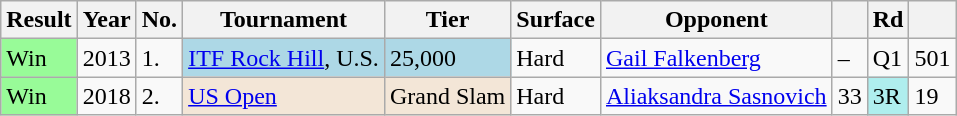<table class="sortable wikitable" style=font-size:100%>
<tr>
<th>Result</th>
<th>Year</th>
<th>No.</th>
<th>Tournament</th>
<th>Tier</th>
<th>Surface</th>
<th>Opponent</th>
<th></th>
<th>Rd</th>
<th></th>
</tr>
<tr>
<td bgcolor=98FB98>Win</td>
<td>2013</td>
<td>1.</td>
<td bgcolor=lightblue><a href='#'>ITF Rock Hill</a>, U.S.</td>
<td bgcolor=lightblue>25,000</td>
<td>Hard</td>
<td> <a href='#'>Gail Falkenberg</a></td>
<td>–</td>
<td>Q1</td>
<td>501</td>
</tr>
<tr>
<td bgcolor=98FB98>Win</td>
<td>2018</td>
<td>2.</td>
<td bgcolor=f3e6d7><a href='#'>US Open</a></td>
<td bgcolor=f3e6d7>Grand Slam</td>
<td>Hard</td>
<td> <a href='#'>Aliaksandra Sasnovich</a></td>
<td>33</td>
<td bgcolor=afeeee>3R</td>
<td>19</td>
</tr>
</table>
